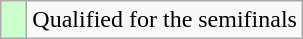<table class="wikitable">
<tr>
<td style="width:10px; background:#cfc;"></td>
<td>Qualified for the semifinals</td>
</tr>
</table>
